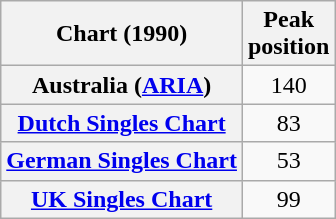<table class="wikitable sortable plainrowheaders">
<tr>
<th>Chart (1990)</th>
<th>Peak<br>position</th>
</tr>
<tr>
<th scope="row">Australia (<a href='#'>ARIA</a>)</th>
<td style="text-align:center;">140</td>
</tr>
<tr>
<th scope="row"><a href='#'>Dutch Singles Chart</a></th>
<td style="text-align:center;">83</td>
</tr>
<tr>
<th scope="row"><a href='#'>German Singles Chart</a></th>
<td style="text-align:center;">53</td>
</tr>
<tr>
<th scope="row"><a href='#'>UK Singles Chart</a></th>
<td style="text-align:center;">99</td>
</tr>
</table>
